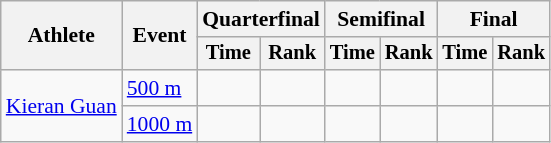<table class="wikitable" style="font-size:90%">
<tr>
<th rowspan=2>Athlete</th>
<th rowspan=2>Event</th>
<th colspan=2>Quarterfinal</th>
<th colspan=2>Semifinal</th>
<th colspan=2>Final</th>
</tr>
<tr style="font-size:95%">
<th>Time</th>
<th>Rank</th>
<th>Time</th>
<th>Rank</th>
<th>Time</th>
<th>Rank</th>
</tr>
<tr align=center>
<td align=left rowspan=2><a href='#'>Kieran Guan</a></td>
<td align=left><a href='#'>500 m</a></td>
<td></td>
<td></td>
<td></td>
<td></td>
<td></td>
<td></td>
</tr>
<tr align=center>
<td align=left><a href='#'>1000 m</a></td>
<td></td>
<td></td>
<td></td>
<td></td>
<td></td>
<td></td>
</tr>
</table>
